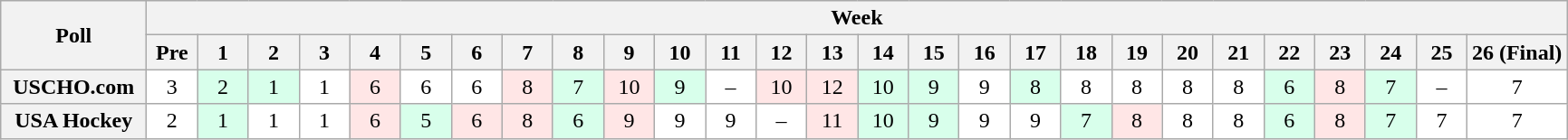<table class="wikitable" style="white-space:nowrap;">
<tr>
<th scope="col" width="100" rowspan="2">Poll</th>
<th colspan="28">Week</th>
</tr>
<tr>
<th scope="col" width="30">Pre</th>
<th scope="col" width="30">1</th>
<th scope="col" width="30">2</th>
<th scope="col" width="30">3</th>
<th scope="col" width="30">4</th>
<th scope="col" width="30">5</th>
<th scope="col" width="30">6</th>
<th scope="col" width="30">7</th>
<th scope="col" width="30">8</th>
<th scope="col" width="30">9</th>
<th scope="col" width="30">10</th>
<th scope="col" width="30">11</th>
<th scope="col" width="30">12</th>
<th scope="col" width="30">13</th>
<th scope="col" width="30">14</th>
<th scope="col" width="30">15</th>
<th scope="col" width="30">16</th>
<th scope="col" width="30">17</th>
<th scope="col" width="30">18</th>
<th scope="col" width="30">19</th>
<th scope="col" width="30">20</th>
<th scope="col" width="30">21</th>
<th scope="col" width="30">22</th>
<th scope="col" width="30">23</th>
<th scope="col" width="30">24</th>
<th scope="col" width="30">25</th>
<th scope="col" width="30">26 (Final)</th>
</tr>
<tr style="text-align:center;">
<th>USCHO.com</th>
<td bgcolor=FFFFFF>3 </td>
<td bgcolor=D8FFEB>2 </td>
<td bgcolor=D8FFEB>1 </td>
<td bgcolor=FFFFFF>1 </td>
<td bgcolor=FFE6E6>6</td>
<td bgcolor=FFFFFF>6</td>
<td bgcolor=FFFFFF>6</td>
<td bgcolor=FFE6E6>8</td>
<td bgcolor=D8FFEB>7</td>
<td bgcolor=FFE6E6>10</td>
<td bgcolor=D8FFEB>9</td>
<td bgcolor=FFFFFF>–</td>
<td bgcolor=FFE6E6>10</td>
<td bgcolor=FFE6E6>12</td>
<td bgcolor=D8FFEB>10</td>
<td bgcolor=D8FFEB>9</td>
<td bgcolor=FFFFFF>9</td>
<td bgcolor=D8FFEB>8</td>
<td bgcolor=FFFFFF>8</td>
<td bgcolor=FFFFFF>8</td>
<td bgcolor=FFFFFF>8</td>
<td bgcolor=FFFFFF>8</td>
<td bgcolor=D8FFEB>6</td>
<td bgcolor=FFE6E6>8</td>
<td bgcolor=D8FFEB>7</td>
<td bgcolor=FFFFFF>–</td>
<td bgcolor=FFFFFF>7</td>
</tr>
<tr style="text-align:center;">
<th>USA Hockey</th>
<td bgcolor=FFFFFF>2 </td>
<td bgcolor=D8FFEB>1 </td>
<td bgcolor=FFFFFF>1 </td>
<td bgcolor=FFFFFF>1 </td>
<td bgcolor=FFE6E6>6</td>
<td bgcolor=D8FFEB>5</td>
<td bgcolor=FFE6E6>6</td>
<td bgcolor=FFE6E6>8</td>
<td bgcolor=D8FFEB>6</td>
<td bgcolor=FFE6E6>9</td>
<td bgcolor=FFFFFF>9</td>
<td bgcolor=FFFFFF>9</td>
<td bgcolor=FFFFFF>–</td>
<td bgcolor=FFE6E6>11</td>
<td bgcolor=D8FFEB>10</td>
<td bgcolor=D8FFEB>9</td>
<td bgcolor=FFFFFF>9</td>
<td bgcolor=FFFFFF>9</td>
<td bgcolor=D8FFEB>7</td>
<td bgcolor=FFE6E6>8</td>
<td bgcolor=FFFFFF>8</td>
<td bgcolor=FFFFFF>8</td>
<td bgcolor=D8FFEB>6</td>
<td bgcolor=FFE6E6>8</td>
<td bgcolor=D8FFEB>7</td>
<td bgcolor=FFFFFF>7</td>
<td bgcolor=FFFFFF>7</td>
</tr>
</table>
